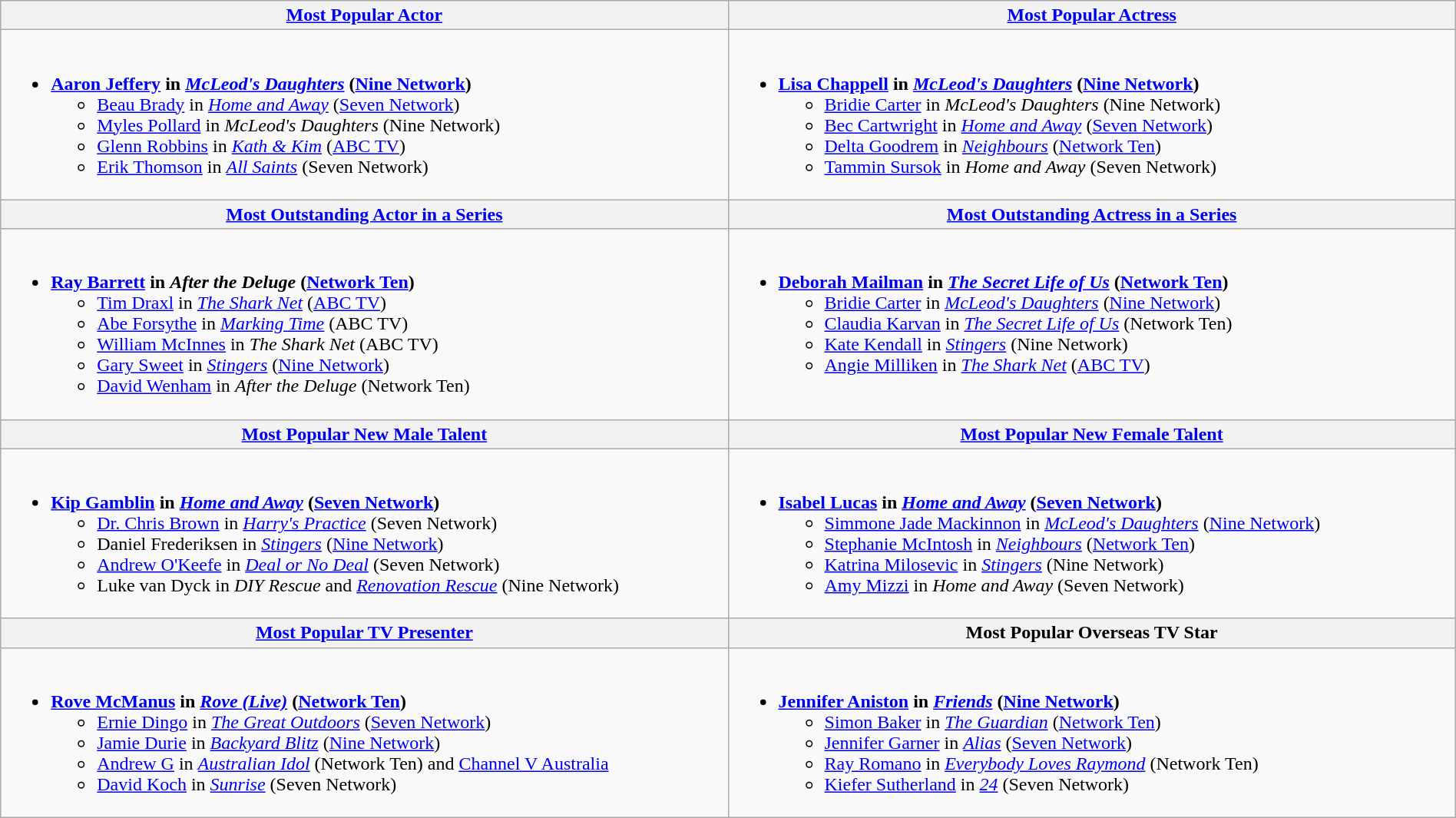<table class=wikitable width="100%">
<tr>
<th width="25%"><a href='#'>Most Popular Actor</a></th>
<th width="25%"><a href='#'>Most Popular Actress</a></th>
</tr>
<tr>
<td valign="top"><br><ul><li><strong><a href='#'>Aaron Jeffery</a> in <em><a href='#'>McLeod's Daughters</a></em> (<a href='#'>Nine Network</a>)</strong><ul><li><a href='#'>Beau Brady</a> in <em><a href='#'>Home and Away</a></em> (<a href='#'>Seven Network</a>)</li><li><a href='#'>Myles Pollard</a> in <em>McLeod's Daughters</em> (Nine Network)</li><li><a href='#'>Glenn Robbins</a> in <em><a href='#'>Kath & Kim</a></em> (<a href='#'>ABC TV</a>)</li><li><a href='#'>Erik Thomson</a> in <em><a href='#'>All Saints</a></em> (Seven Network)</li></ul></li></ul></td>
<td valign="top"><br><ul><li><strong><a href='#'>Lisa Chappell</a> in <em><a href='#'>McLeod's Daughters</a></em> (<a href='#'>Nine Network</a>)</strong><ul><li><a href='#'>Bridie Carter</a> in <em>McLeod's Daughters</em> (Nine Network)</li><li><a href='#'>Bec Cartwright</a> in <em><a href='#'>Home and Away</a></em> (<a href='#'>Seven Network</a>)</li><li><a href='#'>Delta Goodrem</a> in <em><a href='#'>Neighbours</a></em> (<a href='#'>Network Ten</a>)</li><li><a href='#'>Tammin Sursok</a> in <em>Home and Away</em> (Seven Network)</li></ul></li></ul></td>
</tr>
<tr>
<th width="50%"><a href='#'>Most Outstanding Actor in a Series</a></th>
<th width="50%"><a href='#'>Most Outstanding Actress in a Series</a></th>
</tr>
<tr>
<td valign="top"><br><ul><li><strong><a href='#'>Ray Barrett</a> in <em>After the Deluge</em> (<a href='#'>Network Ten</a>)</strong><ul><li><a href='#'>Tim Draxl</a> in <em><a href='#'>The Shark Net</a></em> (<a href='#'>ABC TV</a>)</li><li><a href='#'>Abe Forsythe</a> in <em><a href='#'>Marking Time</a></em> (ABC TV)</li><li><a href='#'>William McInnes</a> in <em>The Shark Net</em> (ABC TV)</li><li><a href='#'>Gary Sweet</a> in <em><a href='#'>Stingers</a></em> (<a href='#'>Nine Network</a>)</li><li><a href='#'>David Wenham</a> in <em>After the Deluge</em> (Network Ten)</li></ul></li></ul></td>
<td valign="top"><br><ul><li><strong><a href='#'>Deborah Mailman</a> in <em><a href='#'>The Secret Life of Us</a></em> (<a href='#'>Network Ten</a>)</strong><ul><li><a href='#'>Bridie Carter</a> in <em><a href='#'>McLeod's Daughters</a></em> (<a href='#'>Nine Network</a>)</li><li><a href='#'>Claudia Karvan</a> in <em><a href='#'>The Secret Life of Us</a></em> (Network Ten)</li><li><a href='#'>Kate Kendall</a> in <em><a href='#'>Stingers</a></em> (Nine Network)</li><li><a href='#'>Angie Milliken</a> in <em><a href='#'>The Shark Net</a></em> (<a href='#'>ABC TV</a>)</li></ul></li></ul></td>
</tr>
<tr>
<th width="50%"><a href='#'>Most Popular New Male Talent</a></th>
<th width="50%"><a href='#'>Most Popular New Female Talent</a></th>
</tr>
<tr>
<td valign="top"><br><ul><li><strong><a href='#'>Kip Gamblin</a> in <em><a href='#'>Home and Away</a></em> (<a href='#'>Seven Network</a>)</strong><ul><li><a href='#'>Dr. Chris Brown</a> in <em><a href='#'>Harry's Practice</a></em> (Seven Network)</li><li>Daniel Frederiksen in <em><a href='#'>Stingers</a></em> (<a href='#'>Nine Network</a>)</li><li><a href='#'>Andrew O'Keefe</a> in <em><a href='#'>Deal or No Deal</a></em> (Seven Network)</li><li>Luke van Dyck in <em>DIY Rescue</em> and <em><a href='#'>Renovation Rescue</a></em> (Nine Network)</li></ul></li></ul></td>
<td valign="top"><br><ul><li><strong><a href='#'>Isabel Lucas</a> in <em><a href='#'>Home and Away</a></em> (<a href='#'>Seven Network</a>)</strong><ul><li><a href='#'>Simmone Jade Mackinnon</a> in <em><a href='#'>McLeod's Daughters</a></em> (<a href='#'>Nine Network</a>)</li><li><a href='#'>Stephanie McIntosh</a> in <em><a href='#'>Neighbours</a></em> (<a href='#'>Network Ten</a>)</li><li><a href='#'>Katrina Milosevic</a> in <em><a href='#'>Stingers</a></em> (Nine Network)</li><li><a href='#'>Amy Mizzi</a> in <em>Home and Away</em> (Seven Network)</li></ul></li></ul></td>
</tr>
<tr>
<th width="50%"><a href='#'>Most Popular TV Presenter</a></th>
<th width="50%">Most Popular Overseas TV Star</th>
</tr>
<tr>
<td valign="top"><br><ul><li><strong><a href='#'>Rove McManus</a> in <em><a href='#'>Rove (Live)</a></em> (<a href='#'>Network Ten</a>)</strong><ul><li><a href='#'>Ernie Dingo</a> in <em><a href='#'>The Great Outdoors</a></em> (<a href='#'>Seven Network</a>)</li><li><a href='#'>Jamie Durie</a> in <em><a href='#'>Backyard Blitz</a></em> (<a href='#'>Nine Network</a>)</li><li><a href='#'>Andrew G</a> in <em><a href='#'>Australian Idol</a></em> (Network Ten) and <a href='#'>Channel V Australia</a></li><li><a href='#'>David Koch</a> in <em><a href='#'>Sunrise</a></em> (Seven Network)</li></ul></li></ul></td>
<td valign="top"><br><ul><li><strong><a href='#'>Jennifer Aniston</a> in <em><a href='#'>Friends</a></em> (<a href='#'>Nine Network</a>)</strong><ul><li><a href='#'>Simon Baker</a> in <em><a href='#'>The Guardian</a></em> (<a href='#'>Network Ten</a>)</li><li><a href='#'>Jennifer Garner</a> in <em><a href='#'>Alias</a></em> (<a href='#'>Seven Network</a>)</li><li><a href='#'>Ray Romano</a> in <em><a href='#'>Everybody Loves Raymond</a></em> (Network Ten)</li><li><a href='#'>Kiefer Sutherland</a> in <em><a href='#'>24</a></em> (Seven Network)</li></ul></li></ul></td>
</tr>
</table>
